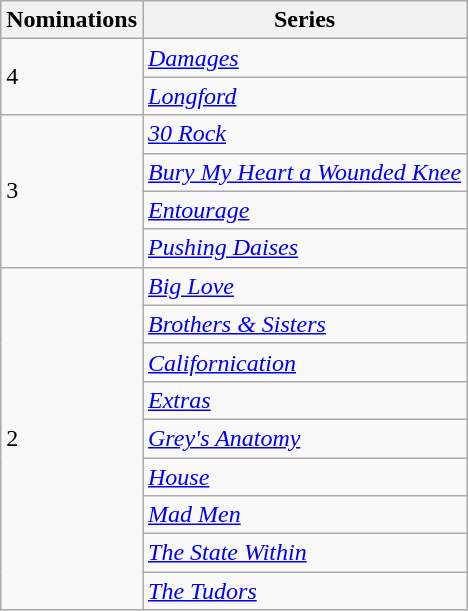<table class="wikitable">
<tr>
<th>Nominations</th>
<th>Series</th>
</tr>
<tr>
<td rowspan="2">4</td>
<td><em><a href='#'>Damages</a></em></td>
</tr>
<tr>
<td><em><a href='#'>Longford</a></em></td>
</tr>
<tr>
<td rowspan="4">3</td>
<td><em><a href='#'>30 Rock</a></em></td>
</tr>
<tr>
<td><em><a href='#'>Bury My Heart a Wounded Knee</a></em></td>
</tr>
<tr>
<td><em><a href='#'>Entourage</a></em></td>
</tr>
<tr>
<td><em><a href='#'>Pushing Daises</a></em></td>
</tr>
<tr>
<td rowspan="9">2</td>
<td><em><a href='#'>Big Love</a></em></td>
</tr>
<tr>
<td><em><a href='#'>Brothers & Sisters</a></em></td>
</tr>
<tr>
<td><em><a href='#'>Californication</a></em></td>
</tr>
<tr>
<td><em><a href='#'>Extras</a></em></td>
</tr>
<tr>
<td><em><a href='#'>Grey's Anatomy</a></em></td>
</tr>
<tr>
<td><em><a href='#'>House</a></em></td>
</tr>
<tr>
<td><em><a href='#'>Mad Men</a></em></td>
</tr>
<tr>
<td><em><a href='#'>The State Within</a></em></td>
</tr>
<tr>
<td><em><a href='#'>The Tudors</a></em></td>
</tr>
</table>
